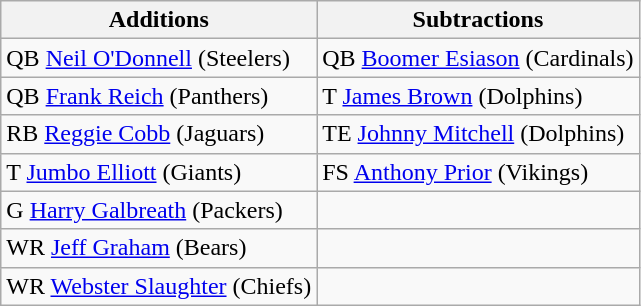<table class="wikitable">
<tr>
<th>Additions</th>
<th>Subtractions</th>
</tr>
<tr>
<td>QB <a href='#'>Neil O'Donnell</a> (Steelers)</td>
<td>QB <a href='#'>Boomer Esiason</a> (Cardinals)</td>
</tr>
<tr>
<td>QB <a href='#'>Frank Reich</a> (Panthers)</td>
<td>T <a href='#'>James Brown</a> (Dolphins)</td>
</tr>
<tr>
<td>RB <a href='#'>Reggie Cobb</a> (Jaguars)</td>
<td>TE <a href='#'>Johnny Mitchell</a> (Dolphins)</td>
</tr>
<tr>
<td>T <a href='#'>Jumbo Elliott</a> (Giants)</td>
<td>FS <a href='#'>Anthony Prior</a> (Vikings)</td>
</tr>
<tr>
<td>G <a href='#'>Harry Galbreath</a> (Packers)</td>
<td></td>
</tr>
<tr>
<td>WR <a href='#'>Jeff Graham</a> (Bears)</td>
<td></td>
</tr>
<tr>
<td>WR <a href='#'>Webster Slaughter</a> (Chiefs)</td>
<td></td>
</tr>
</table>
